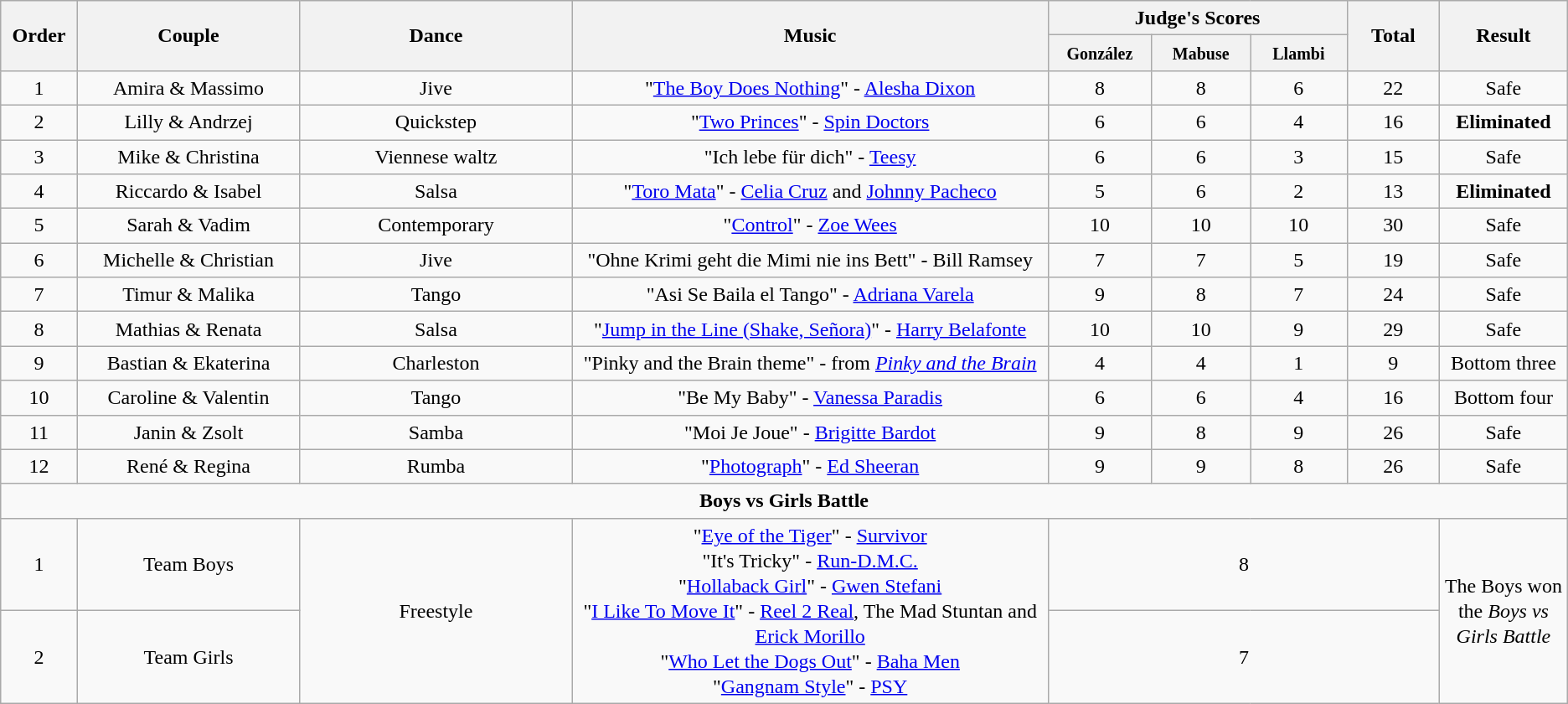<table class="wikitable center sortable" style="text-align:center; font-size:100%; line-height:20px;">
<tr>
<th rowspan="2" style="width: 4em">Order</th>
<th rowspan="2" style="width: 17em">Couple</th>
<th rowspan="2" style="width: 20em">Dance</th>
<th rowspan="2" style="width: 40em">Music</th>
<th colspan="3">Judge's Scores</th>
<th rowspan="2" style="width: 6em">Total</th>
<th rowspan="2" style="width: 7em">Result</th>
</tr>
<tr>
<th style="width: 6em"><small>González</small></th>
<th style="width: 6em"><small>Mabuse</small></th>
<th style="width: 6em"><small>Llambi</small></th>
</tr>
<tr>
<td>1</td>
<td>Amira & Massimo</td>
<td>Jive</td>
<td>"<a href='#'>The Boy Does Nothing</a>" - <a href='#'>Alesha Dixon</a></td>
<td>8</td>
<td>8</td>
<td>6</td>
<td>22</td>
<td>Safe</td>
</tr>
<tr>
<td>2</td>
<td>Lilly & Andrzej</td>
<td>Quickstep</td>
<td>"<a href='#'>Two Princes</a>" - <a href='#'>Spin Doctors</a></td>
<td>6</td>
<td>6</td>
<td>4</td>
<td>16</td>
<td><strong>Eliminated</strong></td>
</tr>
<tr>
<td>3</td>
<td>Mike & Christina</td>
<td>Viennese waltz</td>
<td>"Ich lebe für dich" - <a href='#'>Teesy</a></td>
<td>6</td>
<td>6</td>
<td>3</td>
<td>15</td>
<td>Safe</td>
</tr>
<tr>
<td>4</td>
<td>Riccardo & Isabel</td>
<td>Salsa</td>
<td>"<a href='#'>Toro Mata</a>" - <a href='#'>Celia Cruz</a> and <a href='#'>Johnny Pacheco</a></td>
<td>5</td>
<td>6</td>
<td>2</td>
<td>13</td>
<td><strong>Eliminated</strong></td>
</tr>
<tr>
<td>5</td>
<td>Sarah & Vadim</td>
<td>Contemporary</td>
<td>"<a href='#'>Control</a>" - <a href='#'>Zoe Wees</a></td>
<td>10</td>
<td>10</td>
<td>10</td>
<td>30</td>
<td>Safe</td>
</tr>
<tr>
<td>6</td>
<td>Michelle & Christian</td>
<td>Jive</td>
<td>"Ohne Krimi geht die Mimi nie ins Bett" - Bill Ramsey</td>
<td>7</td>
<td>7</td>
<td>5</td>
<td>19</td>
<td>Safe</td>
</tr>
<tr>
<td>7</td>
<td>Timur & Malika</td>
<td>Tango</td>
<td>"Asi Se Baila el Tango" - <a href='#'>Adriana Varela</a></td>
<td>9</td>
<td>8</td>
<td>7</td>
<td>24</td>
<td>Safe</td>
</tr>
<tr>
<td>8</td>
<td>Mathias & Renata</td>
<td>Salsa</td>
<td>"<a href='#'>Jump in the Line (Shake, Señora)</a>" - <a href='#'>Harry Belafonte</a></td>
<td>10</td>
<td>10</td>
<td>9</td>
<td>29</td>
<td>Safe</td>
</tr>
<tr>
<td>9</td>
<td>Bastian & Ekaterina</td>
<td>Charleston</td>
<td>"Pinky and the Brain theme" - from <em><a href='#'>Pinky and the Brain</a></em></td>
<td>4</td>
<td>4</td>
<td>1</td>
<td>9</td>
<td>Bottom three</td>
</tr>
<tr>
<td>10</td>
<td>Caroline & Valentin</td>
<td>Tango</td>
<td>"Be My Baby" - <a href='#'>Vanessa Paradis</a></td>
<td>6</td>
<td>6</td>
<td>4</td>
<td>16</td>
<td>Bottom four</td>
</tr>
<tr>
<td>11</td>
<td>Janin & Zsolt</td>
<td>Samba</td>
<td>"Moi Je Joue" - <a href='#'>Brigitte Bardot</a></td>
<td>9</td>
<td>8</td>
<td>9</td>
<td>26</td>
<td>Safe</td>
</tr>
<tr>
<td>12</td>
<td>René & Regina</td>
<td>Rumba</td>
<td>"<a href='#'>Photograph</a>" - <a href='#'>Ed Sheeran</a></td>
<td>9</td>
<td>9</td>
<td>8</td>
<td>26</td>
<td>Safe</td>
</tr>
<tr>
<td colspan="9"><strong>Boys vs Girls Battle</strong></td>
</tr>
<tr>
<td>1</td>
<td>Team Boys</td>
<td rowspan="2">Freestyle</td>
<td rowspan="2">"<a href='#'>Eye of the Tiger</a>" - <a href='#'>Survivor</a> <br> "It's Tricky" - <a href='#'>Run-D.M.C.</a> <br> "<a href='#'>Hollaback Girl</a>" - <a href='#'>Gwen Stefani</a> <br> "<a href='#'>I Like To Move It</a>" - <a href='#'>Reel 2 Real</a>, The Mad Stuntan and <a href='#'>Erick Morillo</a> <br> "<a href='#'>Who Let the Dogs Out</a>" - <a href='#'>Baha Men</a> <br> "<a href='#'>Gangnam Style</a>" - <a href='#'>PSY</a></td>
<td colspan="4">8</td>
<td rowspan="2">The Boys won the <em>Boys vs Girls Battle</em></td>
</tr>
<tr>
<td>2</td>
<td>Team Girls</td>
<td colspan="4">7</td>
</tr>
</table>
